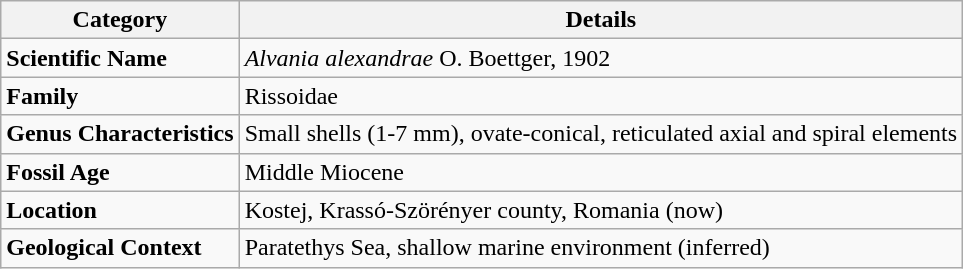<table class="wikitable">
<tr>
<th><strong>Category</strong></th>
<th><strong>Details</strong></th>
</tr>
<tr>
<td><strong>Scientific Name</strong></td>
<td><em>Alvania alexandrae</em> O. Boettger, 1902</td>
</tr>
<tr>
<td><strong>Family</strong></td>
<td>Rissoidae</td>
</tr>
<tr>
<td><strong>Genus Characteristics</strong></td>
<td>Small shells (1-7 mm), ovate-conical, reticulated axial and spiral elements</td>
</tr>
<tr>
<td><strong>Fossil Age</strong></td>
<td>Middle Miocene</td>
</tr>
<tr>
<td><strong>Location</strong></td>
<td>Kostej, Krassó-Szörényer county, Romania (now)</td>
</tr>
<tr>
<td><strong>Geological Context</strong></td>
<td>Paratethys Sea, shallow marine environment (inferred)</td>
</tr>
</table>
